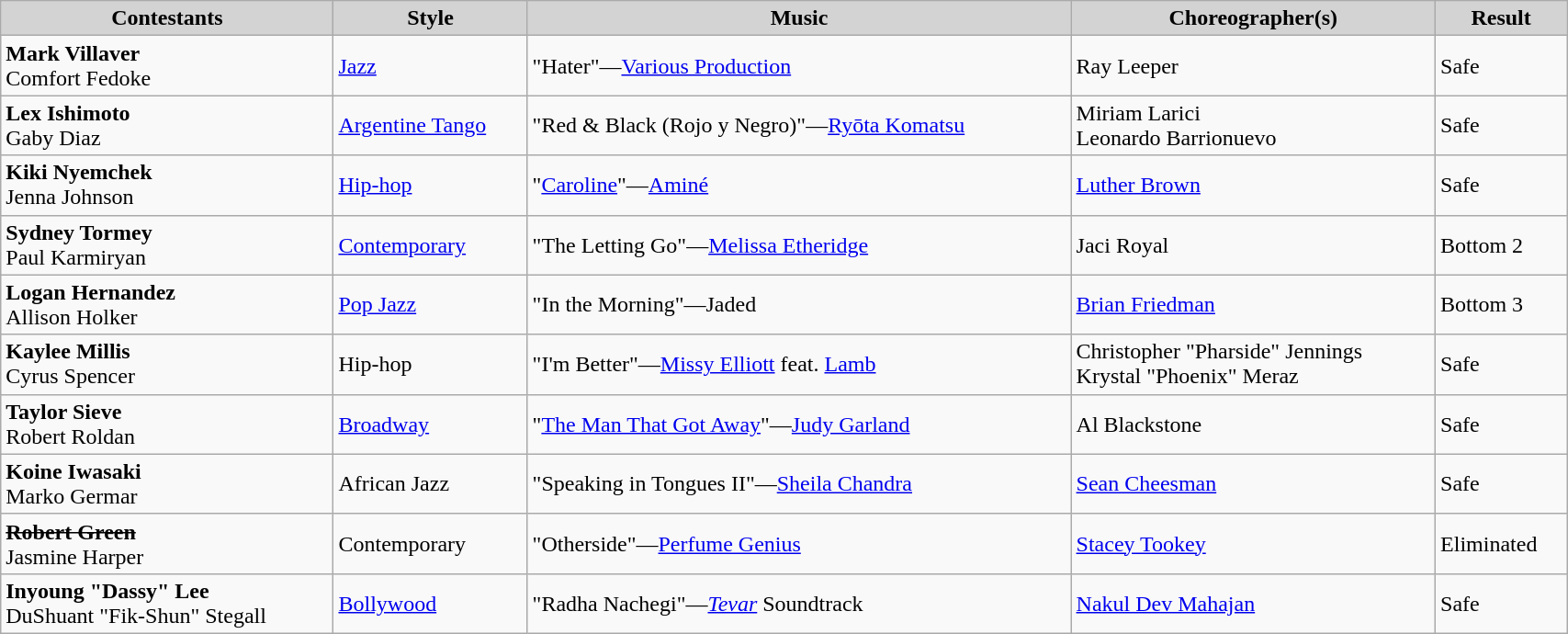<table class="wikitable" style="width:90%;">
<tr style="background:lightgrey; text-align:center;">
<td><strong>Contestants</strong></td>
<td><strong>Style</strong></td>
<td><strong>Music</strong></td>
<td><strong>Choreographer(s)</strong></td>
<td><strong>Result</strong></td>
</tr>
<tr>
<td><strong>Mark Villaver</strong><br>Comfort Fedoke</td>
<td><a href='#'>Jazz</a></td>
<td>"Hater"—<a href='#'>Various Production</a></td>
<td>Ray Leeper</td>
<td>Safe</td>
</tr>
<tr>
<td><strong>Lex Ishimoto</strong><br>Gaby Diaz</td>
<td><a href='#'>Argentine Tango</a></td>
<td>"Red & Black (Rojo y Negro)"—<a href='#'>Ryōta Komatsu</a></td>
<td>Miriam Larici<br>Leonardo Barrionuevo</td>
<td>Safe</td>
</tr>
<tr>
<td><strong>Kiki Nyemchek</strong><br>Jenna Johnson</td>
<td><a href='#'>Hip-hop</a></td>
<td>"<a href='#'>Caroline</a>"—<a href='#'>Aminé</a></td>
<td><a href='#'>Luther Brown</a></td>
<td>Safe</td>
</tr>
<tr>
<td><strong>Sydney Tormey</strong><br>Paul Karmiryan</td>
<td><a href='#'>Contemporary</a></td>
<td>"The Letting Go"—<a href='#'>Melissa Etheridge</a></td>
<td>Jaci Royal</td>
<td>Bottom 2</td>
</tr>
<tr>
<td><strong>Logan Hernandez</strong><br>Allison Holker</td>
<td><a href='#'>Pop Jazz</a></td>
<td>"In the Morning"—Jaded</td>
<td><a href='#'>Brian Friedman</a></td>
<td>Bottom 3</td>
</tr>
<tr>
<td><strong>Kaylee Millis</strong><br>Cyrus Spencer</td>
<td>Hip-hop</td>
<td>"I'm Better"—<a href='#'>Missy Elliott</a> feat. <a href='#'>Lamb</a></td>
<td>Christopher "Pharside" Jennings<br>Krystal "Phoenix" Meraz</td>
<td>Safe</td>
</tr>
<tr>
<td><strong>Taylor Sieve</strong><br>Robert Roldan</td>
<td><a href='#'>Broadway</a></td>
<td>"<a href='#'>The Man That Got Away</a>"—<a href='#'>Judy Garland</a></td>
<td>Al Blackstone</td>
<td>Safe</td>
</tr>
<tr>
<td><strong>Koine Iwasaki</strong><br>Marko Germar</td>
<td>African Jazz</td>
<td>"Speaking in Tongues II"—<a href='#'>Sheila Chandra</a></td>
<td><a href='#'>Sean Cheesman</a></td>
<td>Safe</td>
</tr>
<tr>
<td><s><strong>Robert Green</strong></s><br>Jasmine Harper</td>
<td>Contemporary</td>
<td>"Otherside"—<a href='#'>Perfume Genius</a></td>
<td><a href='#'>Stacey Tookey</a></td>
<td>Eliminated</td>
</tr>
<tr>
<td><strong>Inyoung "Dassy" Lee</strong><br>DuShuant "Fik-Shun" Stegall</td>
<td><a href='#'>Bollywood</a></td>
<td>"Radha Nachegi"—<em><a href='#'>Tevar</a></em> Soundtrack</td>
<td><a href='#'>Nakul Dev Mahajan</a></td>
<td>Safe</td>
</tr>
</table>
